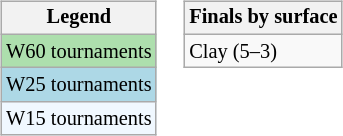<table>
<tr valign=top>
<td><br><table class=wikitable style="font-size:85%">
<tr>
<th>Legend</th>
</tr>
<tr style="background:#addfad;">
<td>W60 tournaments</td>
</tr>
<tr style="background:lightblue;">
<td>W25 tournaments</td>
</tr>
<tr style="background:#f0f8ff;">
<td>W15 tournaments</td>
</tr>
</table>
</td>
<td><br><table class=wikitable style="font-size:85%">
<tr>
<th>Finals by surface</th>
</tr>
<tr>
<td>Clay (5–3)</td>
</tr>
</table>
</td>
</tr>
</table>
